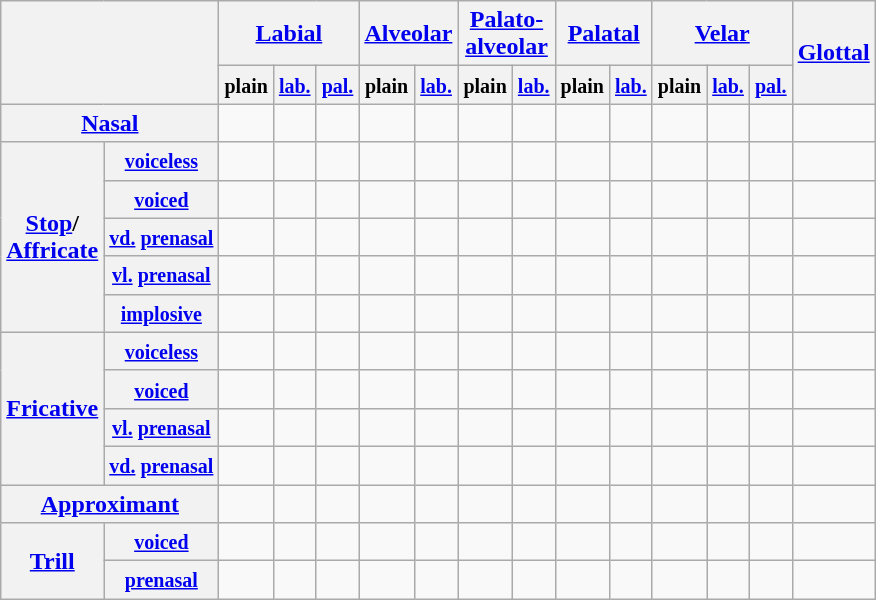<table class="wikitable" style="text-align:center">
<tr>
<th colspan="2" rowspan="2"></th>
<th colspan="3"><a href='#'>Labial</a></th>
<th colspan="2"><a href='#'>Alveolar</a></th>
<th colspan="2"><a href='#'>Palato-<br>alveolar</a></th>
<th colspan="2"><a href='#'>Palatal</a></th>
<th colspan="3"><a href='#'>Velar</a></th>
<th rowspan="2"><a href='#'>Glottal</a></th>
</tr>
<tr>
<th><small>plain</small></th>
<th><small><a href='#'>lab.</a></small></th>
<th><small><a href='#'>pal.</a></small></th>
<th><small>plain</small></th>
<th><small><a href='#'>lab.</a></small></th>
<th><small>plain</small></th>
<th><small><a href='#'>lab.</a></small></th>
<th><small>plain</small></th>
<th><small><a href='#'>lab.</a></small></th>
<th><small>plain</small></th>
<th><small><a href='#'>lab.</a></small></th>
<th><small><a href='#'>pal.</a></small></th>
</tr>
<tr>
<th colspan="2"><a href='#'>Nasal</a></th>
<td></td>
<td></td>
<td></td>
<td></td>
<td></td>
<td></td>
<td></td>
<td></td>
<td></td>
<td></td>
<td></td>
<td></td>
<td></td>
</tr>
<tr>
<th rowspan="5"><a href='#'>Stop</a>/<br><a href='#'>Affricate</a></th>
<th><small><a href='#'>voiceless</a></small></th>
<td></td>
<td></td>
<td></td>
<td></td>
<td></td>
<td></td>
<td></td>
<td></td>
<td></td>
<td></td>
<td></td>
<td></td>
<td></td>
</tr>
<tr>
<th><small><a href='#'>voiced</a></small></th>
<td></td>
<td></td>
<td></td>
<td></td>
<td></td>
<td></td>
<td></td>
<td></td>
<td></td>
<td></td>
<td></td>
<td></td>
<td></td>
</tr>
<tr>
<th><small><a href='#'>vd.</a> <a href='#'>prenasal</a></small></th>
<td></td>
<td></td>
<td></td>
<td></td>
<td></td>
<td></td>
<td></td>
<td></td>
<td></td>
<td></td>
<td></td>
<td></td>
<td></td>
</tr>
<tr>
<th><small><a href='#'>vl.</a> <a href='#'>prenasal</a></small></th>
<td></td>
<td></td>
<td></td>
<td></td>
<td></td>
<td></td>
<td></td>
<td></td>
<td></td>
<td></td>
<td></td>
<td></td>
<td></td>
</tr>
<tr>
<th><small><a href='#'>implosive</a></small></th>
<td></td>
<td></td>
<td></td>
<td></td>
<td></td>
<td></td>
<td></td>
<td></td>
<td></td>
<td></td>
<td></td>
<td></td>
<td></td>
</tr>
<tr>
<th rowspan="4"><a href='#'>Fricative</a></th>
<th><small><a href='#'>voiceless</a></small></th>
<td></td>
<td></td>
<td></td>
<td></td>
<td></td>
<td></td>
<td></td>
<td></td>
<td></td>
<td></td>
<td></td>
<td></td>
<td></td>
</tr>
<tr>
<th><small><a href='#'>voiced</a></small></th>
<td></td>
<td></td>
<td></td>
<td></td>
<td></td>
<td></td>
<td></td>
<td></td>
<td></td>
<td></td>
<td></td>
<td></td>
<td></td>
</tr>
<tr>
<th><small><a href='#'>vl.</a> <a href='#'>prenasal</a></small></th>
<td></td>
<td></td>
<td></td>
<td></td>
<td></td>
<td></td>
<td></td>
<td></td>
<td></td>
<td></td>
<td></td>
<td></td>
<td></td>
</tr>
<tr>
<th><small><a href='#'>vd.</a> <a href='#'>prenasal</a></small></th>
<td></td>
<td></td>
<td></td>
<td></td>
<td></td>
<td></td>
<td></td>
<td></td>
<td></td>
<td></td>
<td></td>
<td></td>
<td></td>
</tr>
<tr>
<th colspan="2"><a href='#'>Approximant</a></th>
<td></td>
<td></td>
<td></td>
<td></td>
<td></td>
<td></td>
<td></td>
<td></td>
<td></td>
<td></td>
<td></td>
<td></td>
<td></td>
</tr>
<tr>
<th rowspan="2"><a href='#'>Trill</a></th>
<th><small><a href='#'>voiced</a></small></th>
<td></td>
<td></td>
<td></td>
<td></td>
<td></td>
<td></td>
<td></td>
<td></td>
<td></td>
<td></td>
<td></td>
<td></td>
<td></td>
</tr>
<tr>
<th><small><a href='#'>prenasal</a></small></th>
<td></td>
<td></td>
<td></td>
<td></td>
<td></td>
<td></td>
<td></td>
<td></td>
<td></td>
<td></td>
<td></td>
<td></td>
<td></td>
</tr>
</table>
